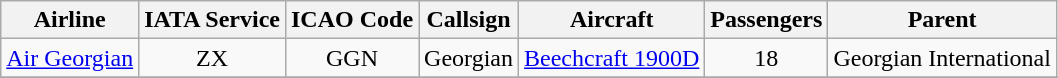<table class="wikitable sortable" style="border-collapse:collapse;text-align:center;">
<tr>
<th>Airline</th>
<th>IATA Service</th>
<th>ICAO Code</th>
<th>Callsign</th>
<th>Aircraft</th>
<th>Passengers</th>
<th>Parent</th>
</tr>
<tr>
<td><a href='#'>Air Georgian</a></td>
<td style="text-align:center">ZX</td>
<td style="text-align:center">GGN</td>
<td>Georgian</td>
<td><a href='#'>Beechcraft 1900D</a></td>
<td>18</td>
<td>Georgian International</td>
</tr>
<tr>
</tr>
</table>
